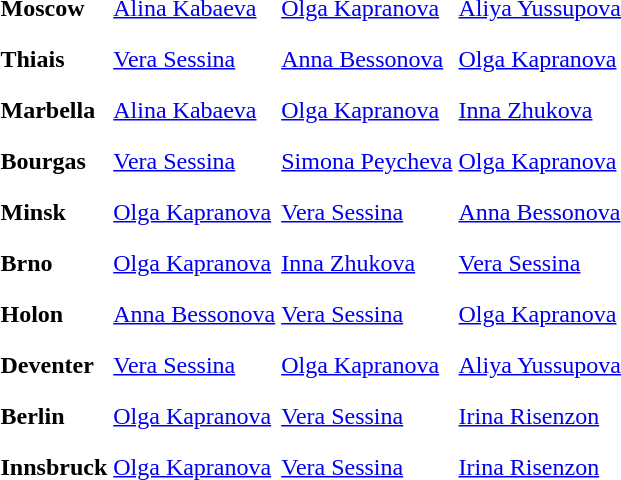<table>
<tr>
<th scope=row style="text-align:left">Moscow</th>
<td style="height:30px;"> <a href='#'>Alina Kabaeva</a></td>
<td style="height:30px;"> <a href='#'>Olga Kapranova</a></td>
<td style="height:30px;"> <a href='#'>Aliya Yussupova</a></td>
</tr>
<tr>
<th scope=row style="text-align:left">Thiais</th>
<td style="height:30px;"> <a href='#'>Vera Sessina</a></td>
<td style="height:30px;"> <a href='#'>Anna Bessonova</a></td>
<td style="height:30px;"> <a href='#'>Olga Kapranova</a></td>
</tr>
<tr>
<th scope=row style="text-align:left">Marbella</th>
<td style="height:30px;"> <a href='#'>Alina Kabaeva</a></td>
<td style="height:30px;"> <a href='#'>Olga Kapranova</a></td>
<td style="height:30px;"> <a href='#'>Inna Zhukova</a></td>
</tr>
<tr>
<th scope=row style="text-align:left">Bourgas</th>
<td style="height:30px;"> <a href='#'>Vera Sessina</a></td>
<td style="height:30px;"> <a href='#'>Simona Peycheva</a></td>
<td style="height:30px;"> <a href='#'>Olga Kapranova</a></td>
</tr>
<tr>
<th scope=row style="text-align:left">Minsk</th>
<td style="height:30px;"> <a href='#'>Olga Kapranova</a></td>
<td style="height:30px;"> <a href='#'>Vera Sessina</a></td>
<td style="height:30px;"> <a href='#'>Anna Bessonova</a></td>
</tr>
<tr>
<th scope=row style="text-align:left">Brno</th>
<td style="height:30px;"> <a href='#'>Olga Kapranova</a></td>
<td style="height:30px;"> <a href='#'>Inna Zhukova</a></td>
<td style="height:30px;"> <a href='#'>Vera Sessina</a></td>
</tr>
<tr>
<th scope=row style="text-align:left">Holon</th>
<td style="height:30px;"> <a href='#'>Anna Bessonova</a></td>
<td style="height:30px;"> <a href='#'>Vera Sessina</a></td>
<td style="height:30px;"> <a href='#'>Olga Kapranova</a></td>
</tr>
<tr>
<th scope=row style="text-align:left">Deventer</th>
<td style="height:30px;"> <a href='#'>Vera Sessina</a></td>
<td style="height:30px;"> <a href='#'>Olga Kapranova</a></td>
<td style="height:30px;"> <a href='#'>Aliya Yussupova</a></td>
</tr>
<tr>
<th scope=row style="text-align:left">Berlin</th>
<td style="height:30px;"> <a href='#'>Olga Kapranova</a></td>
<td style="height:30px;"> <a href='#'>Vera Sessina</a></td>
<td style="height:30px;"> <a href='#'>Irina Risenzon</a></td>
</tr>
<tr>
<th scope=row style="text-align:left">Innsbruck</th>
<td style="height:30px;"> <a href='#'>Olga Kapranova</a></td>
<td style="height:30px;"> <a href='#'>Vera Sessina</a></td>
<td style="height:30px;"> <a href='#'>Irina Risenzon</a></td>
</tr>
<tr>
</tr>
</table>
